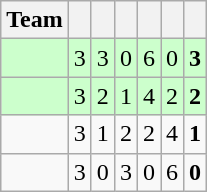<table class=wikitable style="text-align:center">
<tr>
<th>Team</th>
<th></th>
<th></th>
<th></th>
<th></th>
<th></th>
<th></th>
</tr>
<tr bgcolor=ccffcc>
<td style="text-align:left"></td>
<td>3</td>
<td>3</td>
<td>0</td>
<td>6</td>
<td>0</td>
<td><strong>3</strong></td>
</tr>
<tr bgcolor=ccffcc>
<td style="text-align:left"></td>
<td>3</td>
<td>2</td>
<td>1</td>
<td>4</td>
<td>2</td>
<td><strong>2</strong></td>
</tr>
<tr>
<td style="text-align:left"></td>
<td>3</td>
<td>1</td>
<td>2</td>
<td>2</td>
<td>4</td>
<td><strong>1</strong></td>
</tr>
<tr>
<td style="text-align:left"></td>
<td>3</td>
<td>0</td>
<td>3</td>
<td>0</td>
<td>6</td>
<td><strong>0</strong></td>
</tr>
</table>
